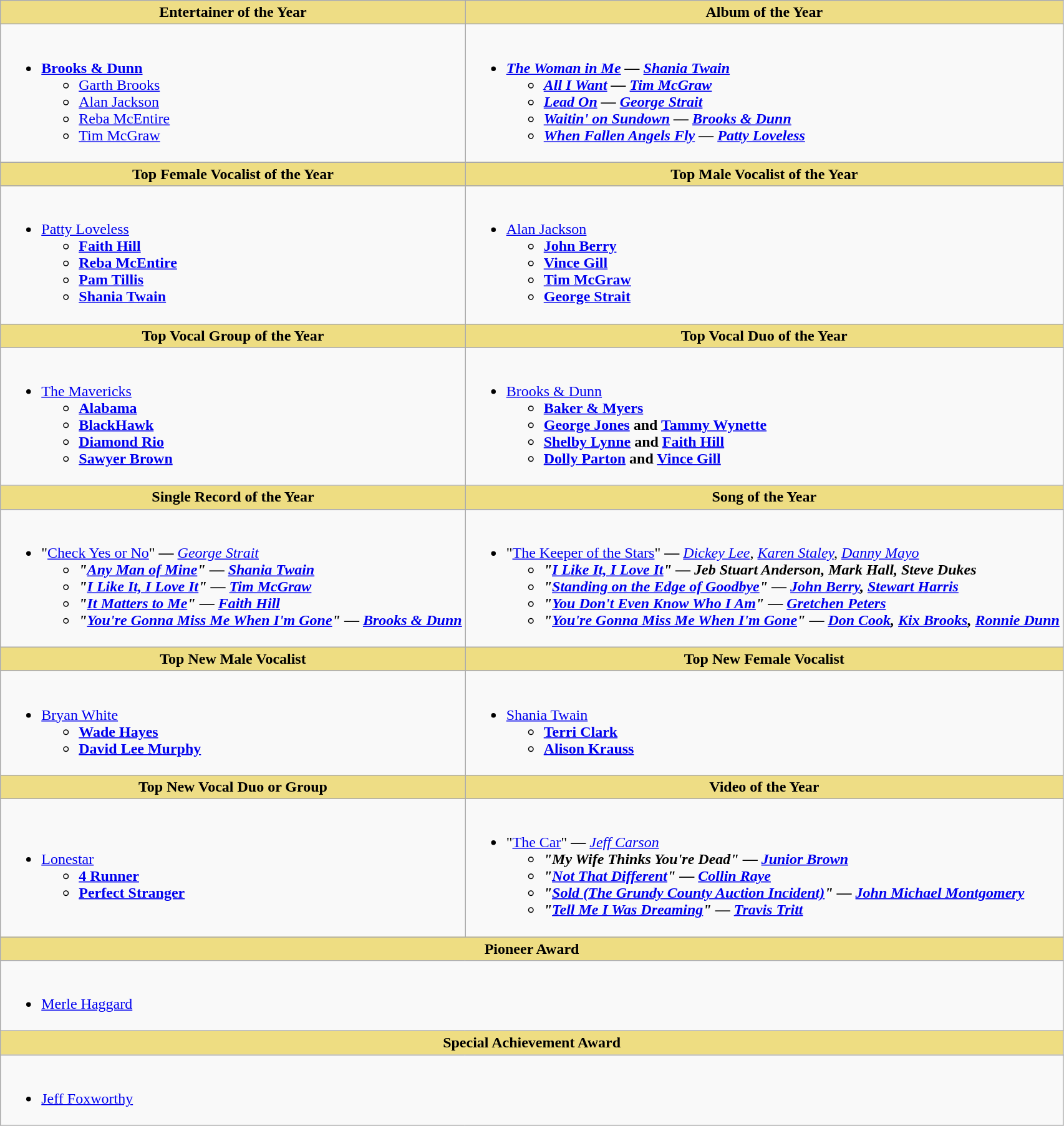<table class="wikitable">
<tr>
<th style="background:#EEDD85; width=50%">Entertainer of the Year</th>
<th style="background:#EEDD85; width=50%">Album of the Year</th>
</tr>
<tr>
<td style="vertical-align:top"><br><ul><li><strong><a href='#'>Brooks & Dunn</a></strong><ul><li><a href='#'>Garth Brooks</a></li><li><a href='#'>Alan Jackson</a></li><li><a href='#'>Reba McEntire</a></li><li><a href='#'>Tim McGraw</a></li></ul></li></ul></td>
<td style="vertical-align:top"><br><ul><li><strong><em><a href='#'>The Woman in Me</a><em> — <a href='#'>Shania Twain</a><strong><ul><li></em><a href='#'>All I Want</a><em> — <a href='#'>Tim McGraw</a></li><li></em><a href='#'>Lead On</a><em> — <a href='#'>George Strait</a></li><li></em><a href='#'>Waitin' on Sundown</a><em> — <a href='#'>Brooks & Dunn</a></li><li></em><a href='#'>When Fallen Angels Fly</a><em> — <a href='#'>Patty Loveless</a></li></ul></li></ul></td>
</tr>
<tr>
<th style="background:#EEDD82; width=50%">Top Female Vocalist of the Year</th>
<th style="background:#EEDD82; width=50%">Top Male Vocalist of the Year</th>
</tr>
<tr>
<td style="vertical-align:top"><br><ul><li></strong><a href='#'>Patty Loveless</a><strong><ul><li><a href='#'>Faith Hill</a></li><li><a href='#'>Reba McEntire</a></li><li><a href='#'>Pam Tillis</a></li><li><a href='#'>Shania Twain</a></li></ul></li></ul></td>
<td style="vertical-align:top"><br><ul><li></strong><a href='#'>Alan Jackson</a><strong><ul><li><a href='#'>John Berry</a></li><li><a href='#'>Vince Gill</a></li><li><a href='#'>Tim McGraw</a></li><li><a href='#'>George Strait</a></li></ul></li></ul></td>
</tr>
<tr>
<th style="background:#EEDD82; width=50%">Top Vocal Group of the Year</th>
<th style="background:#EEDD82; width=50%">Top Vocal Duo of the Year</th>
</tr>
<tr>
<td style="vertical-align:top"><br><ul><li></strong><a href='#'>The Mavericks</a><strong><ul><li><a href='#'>Alabama</a></li><li><a href='#'>BlackHawk</a></li><li><a href='#'>Diamond Rio</a></li><li><a href='#'>Sawyer Brown</a></li></ul></li></ul></td>
<td style="vertical-align:top"><br><ul><li></strong><a href='#'>Brooks & Dunn</a><strong><ul><li><a href='#'>Baker & Myers</a></li><li><a href='#'>George Jones</a> and <a href='#'>Tammy Wynette</a></li><li><a href='#'>Shelby Lynne</a> and <a href='#'>Faith Hill</a></li><li><a href='#'>Dolly Parton</a> and <a href='#'>Vince Gill</a></li></ul></li></ul></td>
</tr>
<tr>
<th style="background:#EEDD82; width=50%">Single Record of the Year</th>
<th style="background:#EEDD82; width=50%">Song of the Year</th>
</tr>
<tr>
<td style="vertical-align:top"><br><ul><li></strong>"<a href='#'>Check Yes or No</a>"<strong> </em>—<em> </strong><a href='#'>George Strait</a><strong><ul><li>"<a href='#'>Any Man of Mine</a>" </em>—<em> <a href='#'>Shania Twain</a></li><li>"<a href='#'>I Like It, I Love It</a>" </em>—<em> <a href='#'>Tim McGraw</a></li><li>"<a href='#'>It Matters to Me</a>" </em>—<em> <a href='#'>Faith Hill</a></li><li>"<a href='#'>You're Gonna Miss Me When I'm Gone</a>" </em>—<em> <a href='#'>Brooks & Dunn</a></li></ul></li></ul></td>
<td style="vertical-align:top"><br><ul><li></strong>"<a href='#'>The Keeper of the Stars</a>"<strong> </em>—<em> </strong><a href='#'>Dickey Lee</a>, <a href='#'>Karen Staley</a>, <a href='#'>Danny Mayo</a><strong><ul><li>"<a href='#'>I Like It, I Love It</a>" </em>—<em> Jeb Stuart Anderson, Mark Hall, Steve Dukes</li><li>"<a href='#'>Standing on the Edge of Goodbye</a>" </em>—<em> <a href='#'>John Berry</a>, <a href='#'>Stewart Harris</a></li><li>"<a href='#'>You Don't Even Know Who I Am</a>" </em>—<em> <a href='#'>Gretchen Peters</a></li><li>"<a href='#'>You're Gonna Miss Me When I'm Gone</a>" </em>—<em> <a href='#'>Don Cook</a>, <a href='#'>Kix Brooks</a>, <a href='#'>Ronnie Dunn</a></li></ul></li></ul></td>
</tr>
<tr>
<th style="background:#EEDD82; width=50%">Top New Male Vocalist</th>
<th style="background:#EEDD82; width=50%">Top New Female Vocalist</th>
</tr>
<tr>
<td style="vertical-align:top"><br><ul><li></strong><a href='#'>Bryan White</a><strong><ul><li><a href='#'>Wade Hayes</a></li><li><a href='#'>David Lee Murphy</a></li></ul></li></ul></td>
<td style="vertical-align:top"><br><ul><li></strong><a href='#'>Shania Twain</a><strong><ul><li><a href='#'>Terri Clark</a></li><li><a href='#'>Alison Krauss</a></li></ul></li></ul></td>
</tr>
<tr>
<th style="background:#EEDD85; width=50%">Top New Vocal Duo or Group</th>
<th style="background:#EEDD85; width=50%">Video of the Year</th>
</tr>
<tr>
<td><br><ul><li></strong><a href='#'>Lonestar</a><strong><ul><li><a href='#'>4 Runner</a></li><li><a href='#'>Perfect Stranger</a></li></ul></li></ul></td>
<td><br><ul><li></strong>"<a href='#'>The Car</a>"<strong> </em>—<em> </strong><a href='#'>Jeff Carson</a><strong><ul><li>"My Wife Thinks You're Dead" </em>—<em> <a href='#'>Junior Brown</a></li><li>"<a href='#'>Not That Different</a>" </em>—<em> <a href='#'>Collin Raye</a></li><li>"<a href='#'>Sold (The Grundy County Auction Incident)</a>" </em>—<em> <a href='#'>John Michael Montgomery</a></li><li>"<a href='#'>Tell Me I Was Dreaming</a>" </em>—<em> <a href='#'>Travis Tritt</a></li></ul></li></ul></td>
</tr>
<tr>
<th colspan="2" style="background:#EEDD82; width=50%">Pioneer Award</th>
</tr>
<tr>
<td colspan="2"><br><ul><li></strong><a href='#'>Merle Haggard</a><strong></li></ul></td>
</tr>
<tr>
<th colspan="2" style="background:#EEDD82; width=50%">Special Achievement Award</th>
</tr>
<tr>
<td colspan="2"><br><ul><li></strong><a href='#'>Jeff Foxworthy</a><strong></li></ul></td>
</tr>
</table>
